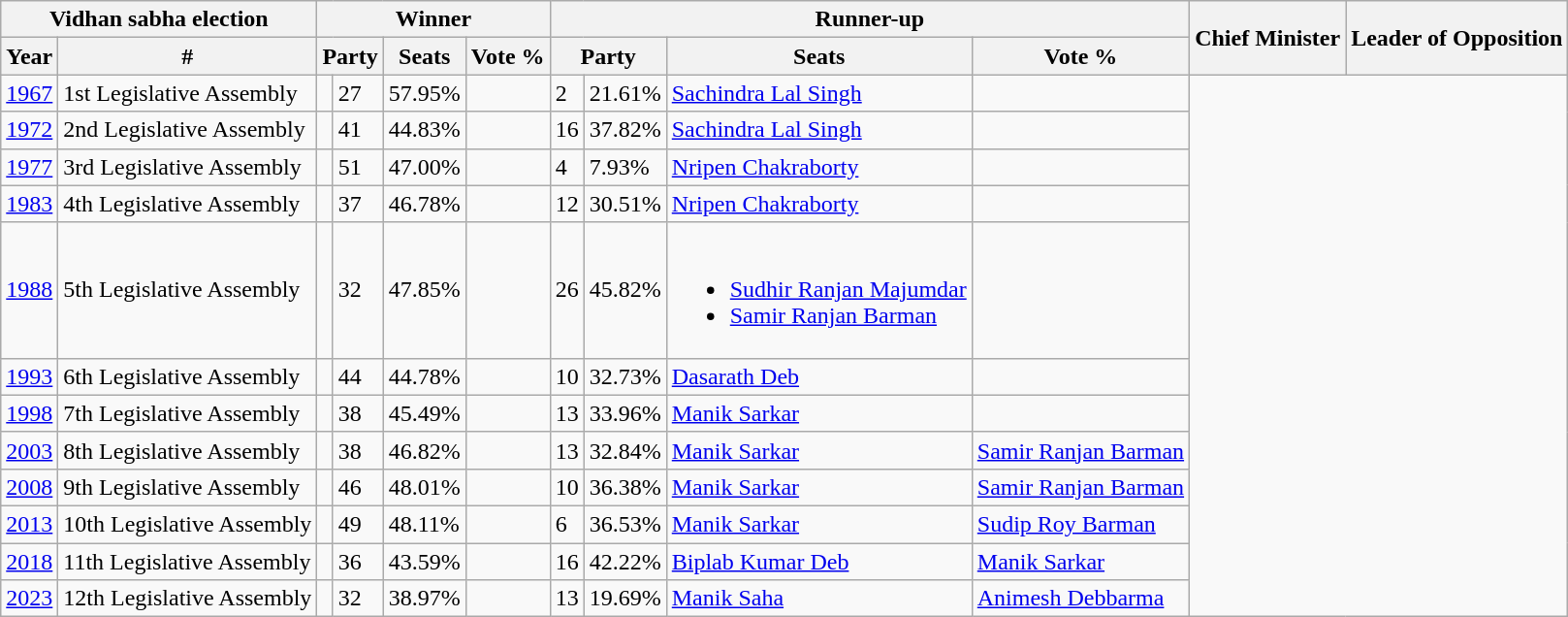<table class="wikitable sortable" style="text-align:left;">
<tr>
<th colspan="2">Vidhan sabha election</th>
<th colspan="4">Winner</th>
<th colspan="4">Runner-up</th>
<th rowspan="2">Chief Minister</th>
<th rowspan="2">Leader of Opposition</th>
</tr>
<tr>
<th>Year</th>
<th>#</th>
<th colspan=2>Party</th>
<th>Seats</th>
<th>Vote %</th>
<th colspan=2>Party</th>
<th>Seats</th>
<th>Vote %</th>
</tr>
<tr>
<td><a href='#'>1967</a></td>
<td>1st Legislative Assembly</td>
<td></td>
<td>27</td>
<td>57.95%</td>
<td></td>
<td>2</td>
<td>21.61%</td>
<td><a href='#'>Sachindra Lal Singh</a></td>
<td></td>
</tr>
<tr>
<td><a href='#'>1972</a></td>
<td>2nd Legislative Assembly</td>
<td></td>
<td>41</td>
<td>44.83%</td>
<td></td>
<td>16</td>
<td>37.82%</td>
<td><a href='#'>Sachindra Lal Singh</a></td>
<td></td>
</tr>
<tr>
<td><a href='#'>1977</a></td>
<td>3rd Legislative Assembly</td>
<td></td>
<td>51</td>
<td>47.00%</td>
<td></td>
<td>4</td>
<td>7.93%</td>
<td><a href='#'>Nripen Chakraborty</a></td>
<td></td>
</tr>
<tr>
<td><a href='#'>1983</a></td>
<td>4th Legislative Assembly</td>
<td></td>
<td>37</td>
<td>46.78%</td>
<td></td>
<td>12</td>
<td>30.51%</td>
<td><a href='#'>Nripen Chakraborty</a></td>
<td></td>
</tr>
<tr>
<td><a href='#'>1988</a></td>
<td>5th Legislative Assembly</td>
<td></td>
<td>32</td>
<td>47.85%</td>
<td></td>
<td>26</td>
<td>45.82%</td>
<td><br><ul><li><a href='#'>Sudhir Ranjan Majumdar</a></li><li><a href='#'>Samir Ranjan Barman</a></li></ul></td>
<td></td>
</tr>
<tr>
<td><a href='#'>1993</a></td>
<td>6th Legislative Assembly</td>
<td></td>
<td>44</td>
<td>44.78%</td>
<td></td>
<td>10</td>
<td>32.73%</td>
<td><a href='#'>Dasarath Deb</a></td>
<td></td>
</tr>
<tr>
<td><a href='#'>1998</a></td>
<td>7th Legislative Assembly</td>
<td></td>
<td>38</td>
<td>45.49%</td>
<td></td>
<td>13</td>
<td>33.96%</td>
<td><a href='#'>Manik Sarkar</a></td>
<td></td>
</tr>
<tr>
<td><a href='#'>2003</a></td>
<td>8th Legislative Assembly</td>
<td></td>
<td>38</td>
<td>46.82%</td>
<td></td>
<td>13</td>
<td>32.84%</td>
<td><a href='#'>Manik Sarkar</a></td>
<td><a href='#'>Samir Ranjan Barman</a></td>
</tr>
<tr>
<td><a href='#'>2008</a></td>
<td>9th Legislative Assembly</td>
<td></td>
<td>46</td>
<td>48.01%</td>
<td></td>
<td>10</td>
<td>36.38%</td>
<td><a href='#'>Manik Sarkar</a></td>
<td><a href='#'>Samir Ranjan Barman</a></td>
</tr>
<tr>
<td><a href='#'>2013</a></td>
<td>10th Legislative Assembly</td>
<td></td>
<td>49</td>
<td>48.11%</td>
<td></td>
<td>6</td>
<td>36.53%</td>
<td><a href='#'>Manik Sarkar</a></td>
<td><a href='#'>Sudip Roy Barman</a></td>
</tr>
<tr>
<td><a href='#'>2018</a></td>
<td>11th Legislative Assembly</td>
<td></td>
<td>36</td>
<td>43.59%</td>
<td></td>
<td>16</td>
<td>42.22%</td>
<td><a href='#'>Biplab Kumar Deb</a></td>
<td><a href='#'>Manik Sarkar</a></td>
</tr>
<tr>
<td><a href='#'>2023</a></td>
<td>12th Legislative Assembly</td>
<td></td>
<td>32</td>
<td>38.97%</td>
<td></td>
<td>13</td>
<td>19.69%</td>
<td><a href='#'>Manik Saha</a></td>
<td><a href='#'>Animesh Debbarma</a></td>
</tr>
</table>
